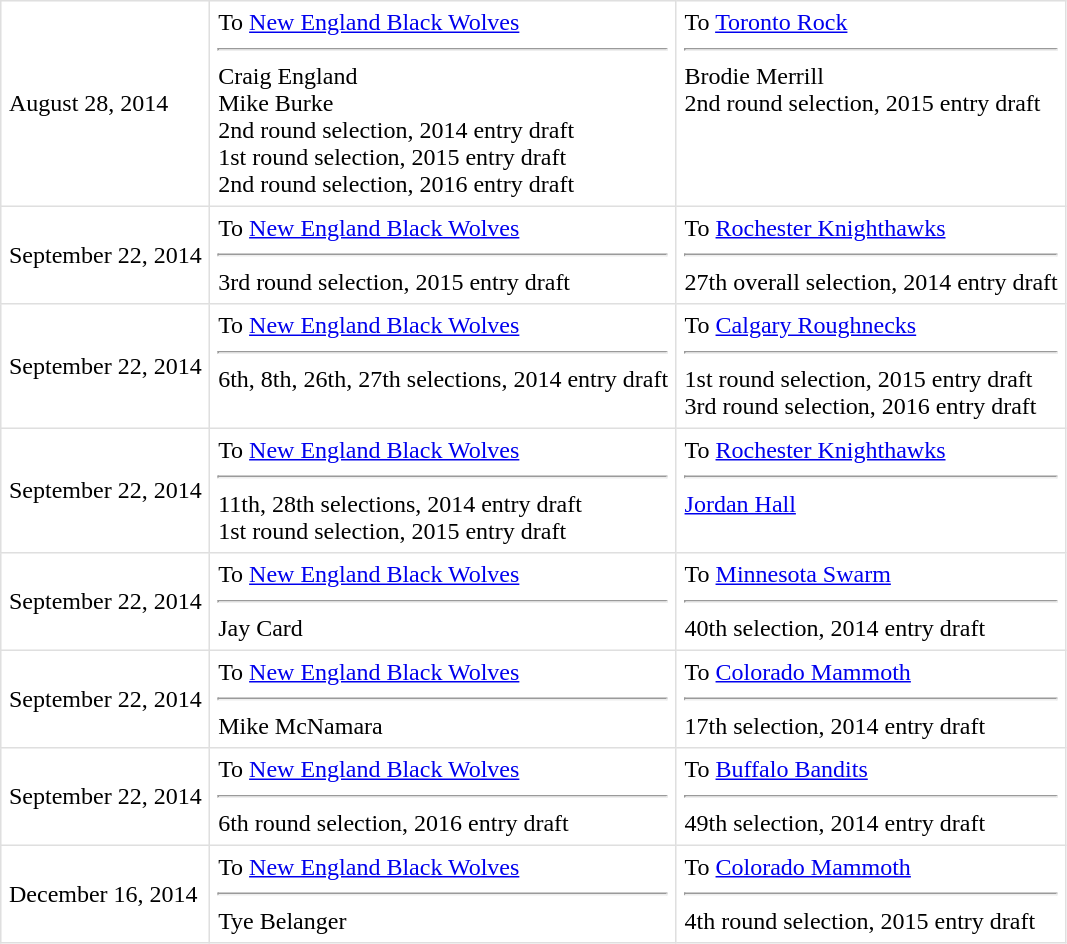<table border=1 style="border-collapse:collapse" bordercolor="#DFDFDF"  cellpadding="5">
<tr>
<td>August 28, 2014</td>
<td valign="top">To <a href='#'>New England Black Wolves</a><hr>Craig England<br>Mike Burke<br>2nd round selection, 2014 entry draft<br>1st round selection, 2015 entry draft<br>2nd round selection, 2016 entry draft</td>
<td valign="top">To <a href='#'>Toronto Rock</a><hr>Brodie Merrill<br>2nd round selection, 2015 entry draft</td>
</tr>
<tr>
<td>September 22, 2014</td>
<td valign="top">To <a href='#'>New England Black Wolves</a><hr>3rd round selection, 2015 entry draft</td>
<td valign="top">To <a href='#'>Rochester Knighthawks</a><hr>27th overall selection, 2014 entry draft</td>
</tr>
<tr>
<td>September 22, 2014</td>
<td valign="top">To <a href='#'>New England Black Wolves</a><hr>6th, 8th, 26th, 27th selections, 2014 entry draft</td>
<td valign="top">To <a href='#'>Calgary Roughnecks</a><hr>1st round selection, 2015 entry draft<br>3rd round selection, 2016 entry draft</td>
</tr>
<tr>
<td>September 22, 2014</td>
<td valign="top">To <a href='#'>New England Black Wolves</a><hr>11th, 28th selections, 2014 entry draft<br>1st round selection, 2015 entry draft</td>
<td valign="top">To <a href='#'>Rochester Knighthawks</a><hr><a href='#'>Jordan Hall</a></td>
</tr>
<tr>
<td>September 22, 2014</td>
<td valign="top">To <a href='#'>New England Black Wolves</a><hr>Jay Card</td>
<td valign="top">To <a href='#'>Minnesota Swarm</a><hr>40th selection, 2014 entry draft</td>
</tr>
<tr>
<td>September 22, 2014</td>
<td valign="top">To <a href='#'>New England Black Wolves</a><hr>Mike McNamara</td>
<td valign="top">To <a href='#'>Colorado Mammoth</a><hr>17th selection, 2014 entry draft</td>
</tr>
<tr>
<td>September 22, 2014</td>
<td valign="top">To <a href='#'>New England Black Wolves</a><hr>6th round selection, 2016 entry draft</td>
<td valign="top">To <a href='#'>Buffalo Bandits</a><hr>49th selection, 2014 entry draft</td>
</tr>
<tr>
<td>December 16, 2014</td>
<td valign="top">To <a href='#'>New England Black Wolves</a><hr>Tye Belanger</td>
<td valign="top">To <a href='#'>Colorado Mammoth</a><hr>4th round selection, 2015 entry draft</td>
</tr>
</table>
